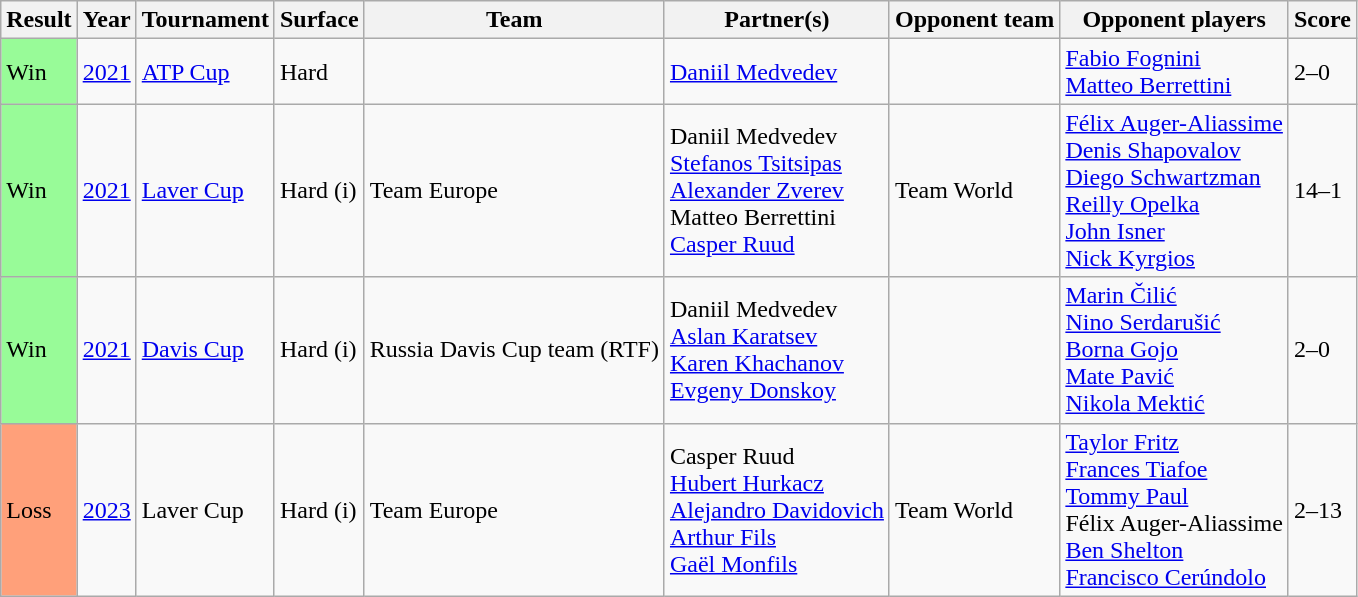<table class="sortable wikitable nowrap">
<tr>
<th>Result</th>
<th>Year</th>
<th>Tournament</th>
<th class="unsortable">Surface</th>
<th class="unsortable">Team</th>
<th class="unsortable">Partner(s)</th>
<th class="unsortable">Opponent team</th>
<th class="unsortable">Opponent players</th>
<th class="unsortable">Score</th>
</tr>
<tr>
<td bgcolor=98FB98>Win</td>
<td><a href='#'>2021</a></td>
<td><a href='#'>ATP Cup</a></td>
<td>Hard</td>
<td></td>
<td><a href='#'>Daniil Medvedev</a></td>
<td></td>
<td><a href='#'>Fabio Fognini</a><br><a href='#'>Matteo Berrettini</a></td>
<td>2–0</td>
</tr>
<tr>
<td bgcolor=98FB98>Win</td>
<td><a href='#'>2021</a></td>
<td><a href='#'>Laver Cup</a></td>
<td>Hard (i)</td>
<td> Team Europe</td>
<td>Daniil Medvedev<br><a href='#'>Stefanos Tsitsipas</a><br><a href='#'>Alexander Zverev</a><br>Matteo Berrettini<br><a href='#'>Casper Ruud</a></td>
<td> Team World</td>
<td><a href='#'>Félix Auger-Aliassime</a><br><a href='#'>Denis Shapovalov</a><br><a href='#'>Diego Schwartzman</a><br><a href='#'>Reilly Opelka</a><br><a href='#'>John Isner</a><br><a href='#'>Nick Kyrgios</a></td>
<td>14–1</td>
</tr>
<tr>
<td bgcolor=98FB98>Win</td>
<td><a href='#'>2021</a></td>
<td><a href='#'>Davis Cup</a></td>
<td>Hard (i)</td>
<td> Russia Davis Cup team (RTF)</td>
<td>Daniil Medvedev<br><a href='#'>Aslan Karatsev</a><br><a href='#'>Karen Khachanov</a><br><a href='#'>Evgeny Donskoy</a></td>
<td></td>
<td><a href='#'>Marin Čilić</a><br><a href='#'>Nino Serdarušić</a><br><a href='#'>Borna Gojo</a><br><a href='#'>Mate Pavić</a><br><a href='#'>Nikola Mektić</a></td>
<td>2–0</td>
</tr>
<tr>
<td bgcolor=FFA07A>Loss</td>
<td><a href='#'>2023</a></td>
<td>Laver Cup</td>
<td>Hard (i)</td>
<td> Team Europe</td>
<td>Casper Ruud<br><a href='#'>Hubert Hurkacz</a><br><a href='#'>Alejandro Davidovich</a><br><a href='#'>Arthur Fils</a><br><a href='#'>Gaël Monfils</a></td>
<td> Team World</td>
<td><a href='#'>Taylor Fritz</a><br><a href='#'>Frances Tiafoe</a><br><a href='#'>Tommy Paul</a><br>Félix Auger-Aliassime<br><a href='#'>Ben Shelton</a><br><a href='#'>Francisco Cerúndolo</a></td>
<td>2–13</td>
</tr>
</table>
